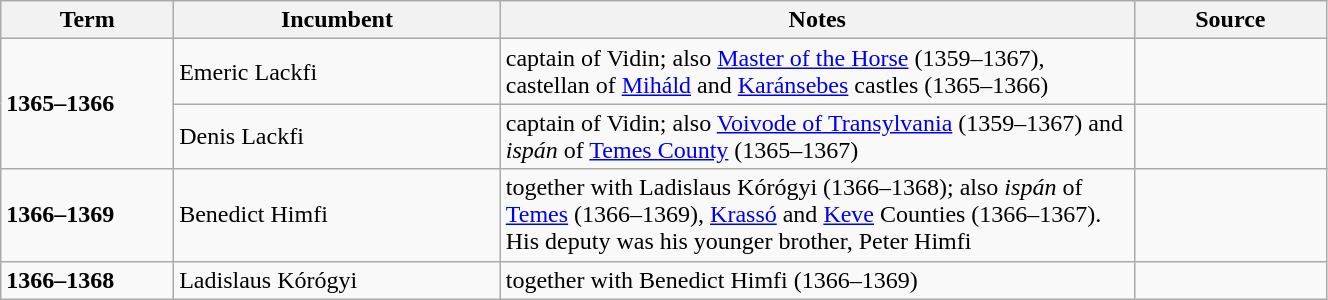<table class="wikitable" style="width: 70%">
<tr>
<th scope="col" width="9%">Term</th>
<th scope="col" width="17%">Incumbent</th>
<th scope="col" width="33%">Notes</th>
<th scope="col" width="10%">Source</th>
</tr>
<tr>
<td rowspan="2"><strong>1365–1366</strong></td>
<td>Emeric Lackfi</td>
<td>captain of Vidin; also <a href='#'>Master of the Horse</a> (1359–1367), castellan of <a href='#'>Miháld</a> and <a href='#'>Karánsebes</a> castles (1365–1366)</td>
<td></td>
</tr>
<tr>
<td>Denis Lackfi</td>
<td>captain of Vidin; also <a href='#'>Voivode of Transylvania</a> (1359–1367) and <em>ispán</em> of <a href='#'>Temes County</a> (1365–1367)</td>
<td></td>
</tr>
<tr>
<td><strong>1366–1369</strong></td>
<td>Benedict Himfi</td>
<td>together with Ladislaus Kórógyi (1366–1368); also <em>ispán</em> of <a href='#'>Temes</a> (1366–1369), <a href='#'>Krassó</a> and <a href='#'>Keve</a> Counties (1366–1367). His deputy was his younger brother, Peter Himfi</td>
<td></td>
</tr>
<tr>
<td><strong>1366–1368</strong></td>
<td>Ladislaus Kórógyi</td>
<td>together with Benedict Himfi (1366–1369)</td>
<td></td>
</tr>
</table>
